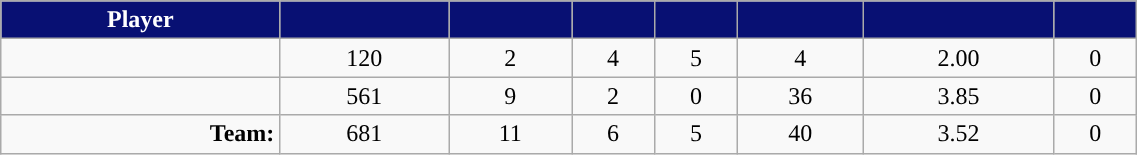<table class="wikitable sortable" style="width:60%; text-align:center;">
<tr>
<th style="color:white; background:#081073; ">Player</th>
<th style="color:white; background:#081073; "></th>
<th style="color:white; background:#081073; "></th>
<th style="color:white; background:#081073; "></th>
<th style="color:white; background:#081073; "></th>
<th style="color:white; background:#081073; "></th>
<th style="color:white; background:#081073; "></th>
<th style="color:white; background:#081073; "></th>
</tr>
<tr align="center">
<td align="right"></td>
<td>120</td>
<td>2</td>
<td>4</td>
<td>5</td>
<td>4</td>
<td>2.00</td>
<td>0</td>
</tr>
<tr align="center">
<td align="right"></td>
<td>561</td>
<td>9</td>
<td>2</td>
<td>0</td>
<td>36</td>
<td>3.85</td>
<td>0</td>
</tr>
<tr align="center">
<td align="right"><strong>Team:</strong></td>
<td>681</td>
<td>11</td>
<td>6</td>
<td>5</td>
<td>40</td>
<td>3.52</td>
<td>0</td>
</tr>
</table>
